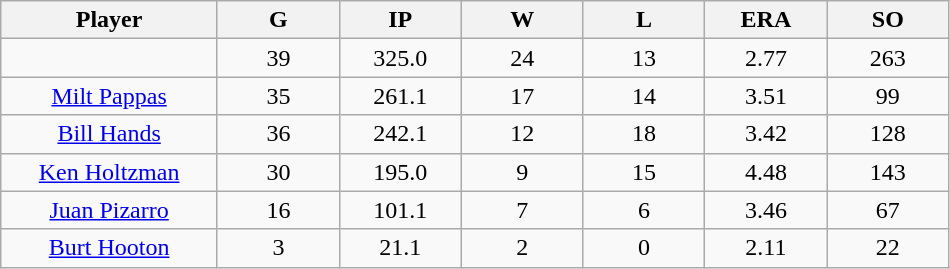<table class="wikitable sortable">
<tr>
<th bgcolor="#DDDDFF" width="16%">Player</th>
<th bgcolor="#DDDDFF" width="9%">G</th>
<th bgcolor="#DDDDFF" width="9%">IP</th>
<th bgcolor="#DDDDFF" width="9%">W</th>
<th bgcolor="#DDDDFF" width="9%">L</th>
<th bgcolor="#DDDDFF" width="9%">ERA</th>
<th bgcolor="#DDDDFF" width="9%">SO</th>
</tr>
<tr align="center">
<td></td>
<td>39</td>
<td>325.0</td>
<td>24</td>
<td>13</td>
<td>2.77</td>
<td>263</td>
</tr>
<tr align=center>
<td><a href='#'>Milt Pappas</a></td>
<td>35</td>
<td>261.1</td>
<td>17</td>
<td>14</td>
<td>3.51</td>
<td>99</td>
</tr>
<tr align=center>
<td><a href='#'>Bill Hands</a></td>
<td>36</td>
<td>242.1</td>
<td>12</td>
<td>18</td>
<td>3.42</td>
<td>128</td>
</tr>
<tr align=center>
<td><a href='#'>Ken Holtzman</a></td>
<td>30</td>
<td>195.0</td>
<td>9</td>
<td>15</td>
<td>4.48</td>
<td>143</td>
</tr>
<tr align=center>
<td><a href='#'>Juan Pizarro</a></td>
<td>16</td>
<td>101.1</td>
<td>7</td>
<td>6</td>
<td>3.46</td>
<td>67</td>
</tr>
<tr align=center>
<td><a href='#'>Burt Hooton</a></td>
<td>3</td>
<td>21.1</td>
<td>2</td>
<td>0</td>
<td>2.11</td>
<td>22</td>
</tr>
</table>
